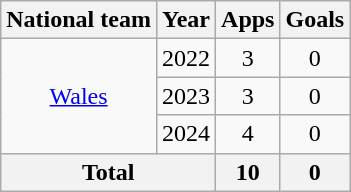<table class=wikitable style=text-align:center>
<tr>
<th>National team</th>
<th>Year</th>
<th>Apps</th>
<th>Goals</th>
</tr>
<tr>
<td rowspan=3><a href='#'>Wales</a></td>
<td>2022</td>
<td>3</td>
<td>0</td>
</tr>
<tr>
<td>2023</td>
<td>3</td>
<td>0</td>
</tr>
<tr>
<td>2024</td>
<td>4</td>
<td>0</td>
</tr>
<tr>
<th colspan=2>Total</th>
<th>10</th>
<th>0</th>
</tr>
</table>
